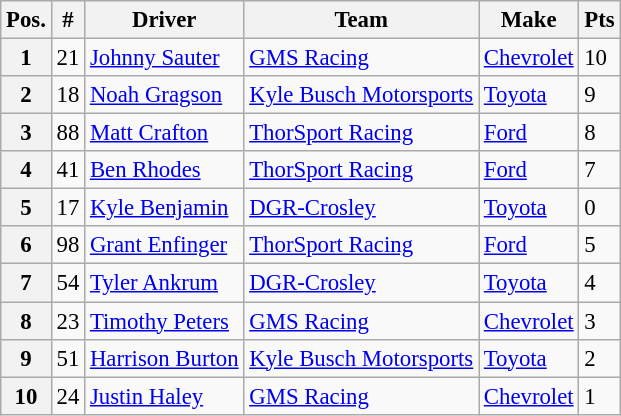<table class="wikitable" style="font-size:95%">
<tr>
<th>Pos.</th>
<th>#</th>
<th>Driver</th>
<th>Team</th>
<th>Make</th>
<th>Pts</th>
</tr>
<tr>
<th>1</th>
<td>21</td>
<td><a href='#'>Johnny Sauter</a></td>
<td><a href='#'>GMS Racing</a></td>
<td><a href='#'>Chevrolet</a></td>
<td>10</td>
</tr>
<tr>
<th>2</th>
<td>18</td>
<td><a href='#'>Noah Gragson</a></td>
<td><a href='#'>Kyle Busch Motorsports</a></td>
<td><a href='#'>Toyota</a></td>
<td>9</td>
</tr>
<tr>
<th>3</th>
<td>88</td>
<td><a href='#'>Matt Crafton</a></td>
<td><a href='#'>ThorSport Racing</a></td>
<td><a href='#'>Ford</a></td>
<td>8</td>
</tr>
<tr>
<th>4</th>
<td>41</td>
<td><a href='#'>Ben Rhodes</a></td>
<td><a href='#'>ThorSport Racing</a></td>
<td><a href='#'>Ford</a></td>
<td>7</td>
</tr>
<tr>
<th>5</th>
<td>17</td>
<td><a href='#'>Kyle Benjamin</a></td>
<td><a href='#'>DGR-Crosley</a></td>
<td><a href='#'>Toyota</a></td>
<td>0</td>
</tr>
<tr>
<th>6</th>
<td>98</td>
<td><a href='#'>Grant Enfinger</a></td>
<td><a href='#'>ThorSport Racing</a></td>
<td><a href='#'>Ford</a></td>
<td>5</td>
</tr>
<tr>
<th>7</th>
<td>54</td>
<td><a href='#'>Tyler Ankrum</a></td>
<td><a href='#'>DGR-Crosley</a></td>
<td><a href='#'>Toyota</a></td>
<td>4</td>
</tr>
<tr>
<th>8</th>
<td>23</td>
<td><a href='#'>Timothy Peters</a></td>
<td><a href='#'>GMS Racing</a></td>
<td><a href='#'>Chevrolet</a></td>
<td>3</td>
</tr>
<tr>
<th>9</th>
<td>51</td>
<td><a href='#'>Harrison Burton</a></td>
<td><a href='#'>Kyle Busch Motorsports</a></td>
<td><a href='#'>Toyota</a></td>
<td>2</td>
</tr>
<tr>
<th>10</th>
<td>24</td>
<td><a href='#'>Justin Haley</a></td>
<td><a href='#'>GMS Racing</a></td>
<td><a href='#'>Chevrolet</a></td>
<td>1</td>
</tr>
</table>
